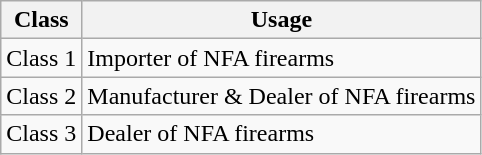<table class="wikitable">
<tr>
<th>Class</th>
<th>Usage</th>
</tr>
<tr>
<td>Class 1</td>
<td>Importer of NFA firearms</td>
</tr>
<tr>
<td>Class 2</td>
<td>Manufacturer & Dealer of NFA firearms</td>
</tr>
<tr>
<td>Class 3</td>
<td>Dealer of NFA firearms</td>
</tr>
</table>
